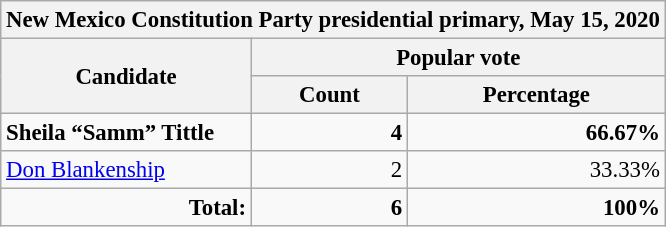<table class="wikitable" style=" font-size:95%;">
<tr>
<th colspan="3">New Mexico Constitution Party presidential primary, May 15, 2020</th>
</tr>
<tr>
<th rowspan="2" style="width:160px;">Candidate</th>
<th colspan="2" style="width:75px;">Popular vote</th>
</tr>
<tr>
<th>Count</th>
<th>Percentage</th>
</tr>
<tr align="right" >
<td style="text-align:left;"> <strong>Sheila “Samm” Tittle</strong></td>
<td><strong>4</strong></td>
<td><strong>66.67%</strong></td>
</tr>
<tr style="text-align:right;">
<td style="text-align:left;"><a href='#'>Don Blankenship</a></td>
<td>2</td>
<td>33.33%</td>
</tr>
<tr style="text-align:right;">
<td><strong>Total:</strong></td>
<td><strong>6</strong></td>
<td><strong>100%</strong></td>
</tr>
</table>
